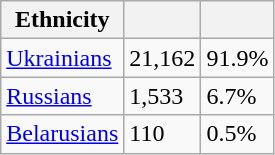<table class="wikitable">
<tr>
<th>Ethnicity</th>
<th></th>
<th></th>
</tr>
<tr>
<td><a href='#'>Ukrainians</a></td>
<td>21,162</td>
<td>91.9%</td>
</tr>
<tr>
<td><a href='#'>Russians</a></td>
<td>1,533</td>
<td>6.7%</td>
</tr>
<tr>
<td><a href='#'>Belarusians</a></td>
<td>110</td>
<td>0.5%</td>
</tr>
</table>
